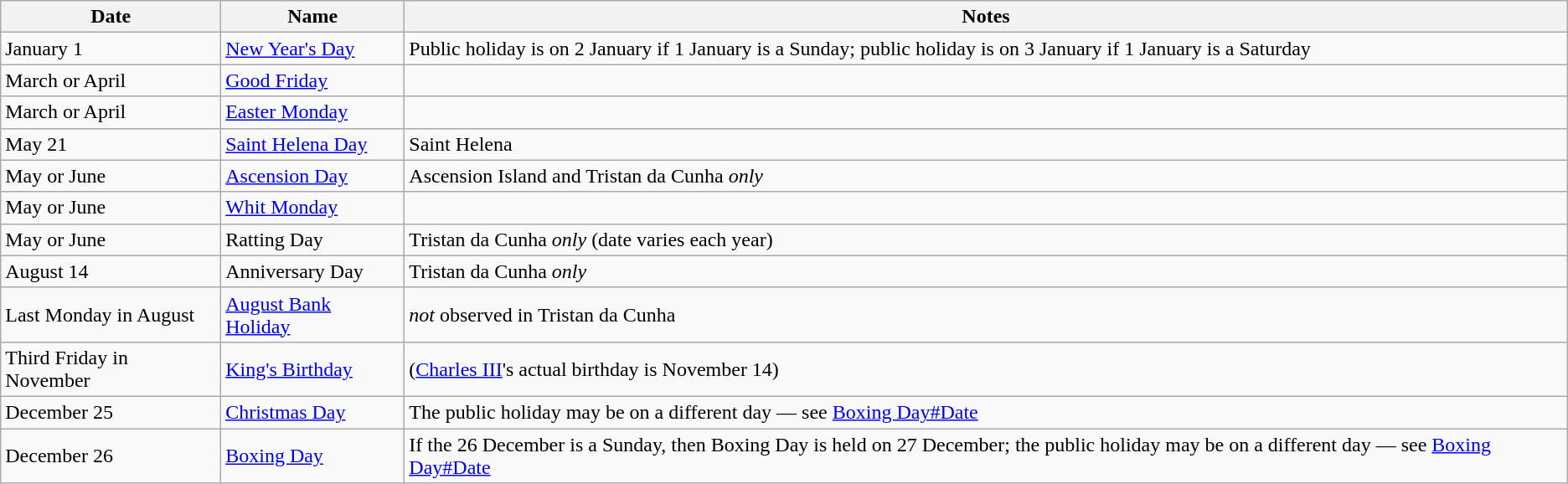<table class="wikitable">
<tr>
<th>Date</th>
<th>Name</th>
<th>Notes</th>
</tr>
<tr>
<td>January 1</td>
<td><a href='#'>New Year's Day</a></td>
<td>Public holiday is on 2 January if 1 January is a Sunday; public holiday is on 3 January if 1 January is a Saturday</td>
</tr>
<tr>
<td>March or April</td>
<td><a href='#'>Good Friday</a></td>
<td></td>
</tr>
<tr>
<td>March or April</td>
<td><a href='#'>Easter Monday</a></td>
<td></td>
</tr>
<tr>
<td>May 21</td>
<td><a href='#'>Saint Helena Day</a></td>
<td>Saint Helena</td>
</tr>
<tr>
<td>May or June</td>
<td><a href='#'>Ascension Day</a></td>
<td>Ascension Island and Tristan da Cunha <em>only</em></td>
</tr>
<tr>
<td>May or June</td>
<td><a href='#'>Whit Monday</a></td>
<td></td>
</tr>
<tr>
<td>May or June</td>
<td>Ratting Day</td>
<td>Tristan da Cunha <em>only</em> (date varies each year)</td>
</tr>
<tr>
<td>August 14</td>
<td>Anniversary Day</td>
<td>Tristan da Cunha <em>only</em></td>
</tr>
<tr>
<td>Last Monday in August</td>
<td><a href='#'>August Bank Holiday</a></td>
<td><em>not</em> observed in Tristan da Cunha</td>
</tr>
<tr>
<td>Third Friday in November</td>
<td><a href='#'>King's Birthday</a></td>
<td>(<a href='#'>Charles III</a>'s actual birthday is November 14)</td>
</tr>
<tr>
<td>December 25</td>
<td><a href='#'>Christmas Day</a></td>
<td>The public holiday may be on a different day — see <a href='#'>Boxing Day#Date</a></td>
</tr>
<tr>
<td>December 26</td>
<td><a href='#'>Boxing Day</a></td>
<td>If the 26 December is a Sunday, then Boxing Day is held on 27 December; the public holiday may be on a different day — see <a href='#'>Boxing Day#Date</a></td>
</tr>
</table>
